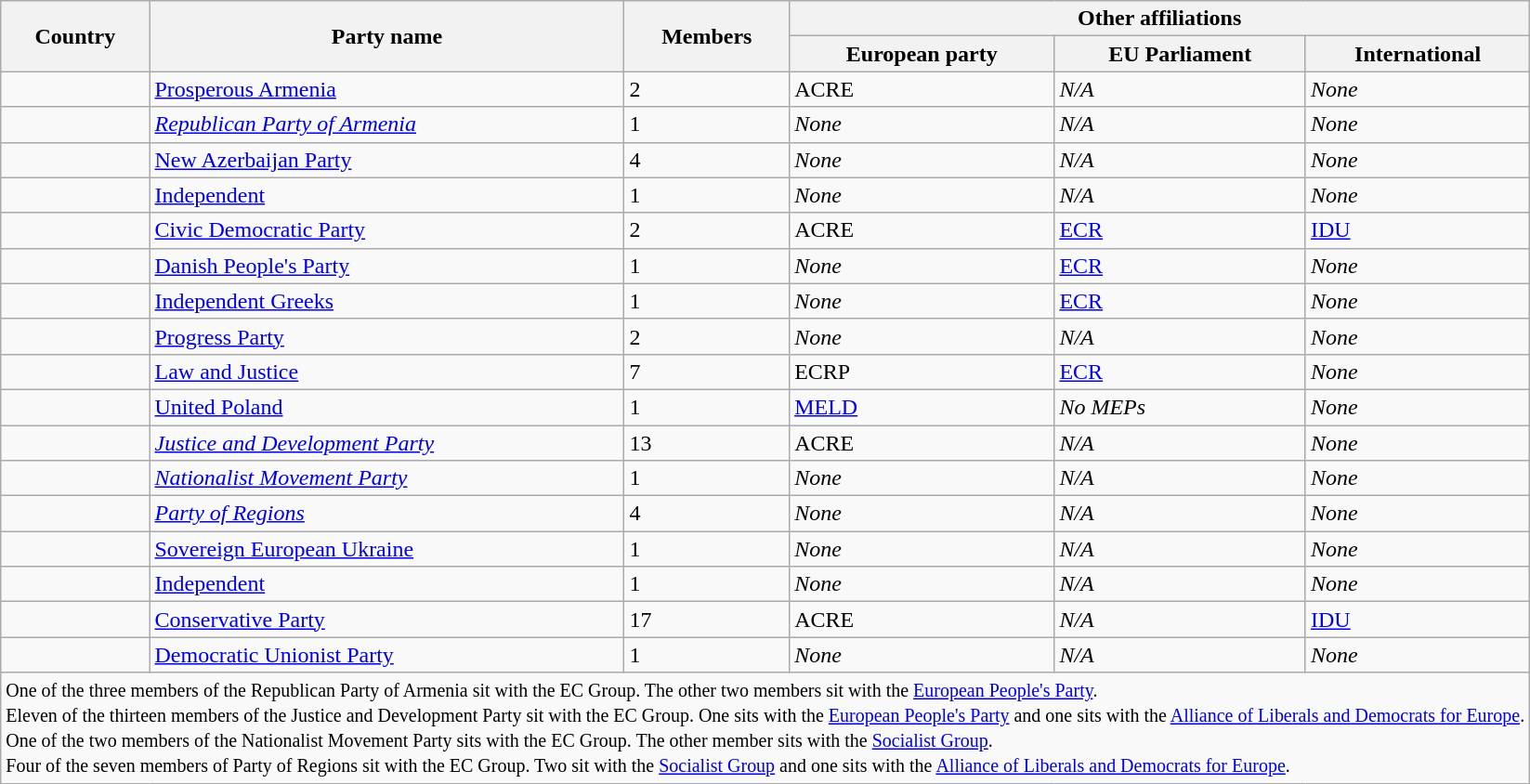<table class="wikitable sortable">
<tr>
<th rowspan=2>Country</th>
<th rowspan=2>Party name</th>
<th rowspan=2>Members</th>
<th colspan=3>Other affiliations</th>
</tr>
<tr>
<th>European party</th>
<th>EU Parliament</th>
<th>International</th>
</tr>
<tr>
<td></td>
<td><a href='#'>Prosperous Armenia</a></td>
<td>2</td>
<td>ACRE</td>
<td><em>N/A</em></td>
<td><em>None</em></td>
</tr>
<tr>
<td></td>
<td><em><a href='#'>Republican Party of Armenia</a></em> </td>
<td>1</td>
<td><em>None</em></td>
<td><em>N/A</em></td>
<td><em>None</em></td>
</tr>
<tr>
<td></td>
<td><a href='#'>New Azerbaijan Party</a></td>
<td>4</td>
<td><em>None</em></td>
<td><em>N/A</em></td>
<td><em>None</em></td>
</tr>
<tr>
<td></td>
<td><a href='#'>Independent</a></td>
<td>1</td>
<td><em>None</em></td>
<td><em>N/A</em></td>
<td><em>None</em></td>
</tr>
<tr>
<td></td>
<td><a href='#'>Civic Democratic Party</a></td>
<td>2</td>
<td>ACRE</td>
<td><a href='#'>ECR</a></td>
<td><a href='#'>IDU</a></td>
</tr>
<tr>
<td></td>
<td><a href='#'>Danish People's Party</a></td>
<td>1</td>
<td><em>None</em></td>
<td><a href='#'>ECR</a></td>
<td><em>None</em></td>
</tr>
<tr>
<td></td>
<td><a href='#'>Independent Greeks</a></td>
<td>1</td>
<td><em>None</em></td>
<td><a href='#'>ECR</a></td>
<td><em>None</em></td>
</tr>
<tr>
<td></td>
<td><a href='#'>Progress Party</a></td>
<td>2</td>
<td><em>None</em></td>
<td><em>N/A</em></td>
<td><em>None</em></td>
</tr>
<tr>
<td></td>
<td><a href='#'>Law and Justice</a></td>
<td>7</td>
<td>ECRP</td>
<td><a href='#'>ECR</a></td>
<td><em>None</em></td>
</tr>
<tr>
<td></td>
<td><a href='#'>United Poland</a></td>
<td>1</td>
<td><a href='#'>MELD</a></td>
<td><em>No MEPs</em></td>
<td><em>None</em></td>
</tr>
<tr>
<td></td>
<td><em><a href='#'>Justice and Development Party</a></em> </td>
<td>13</td>
<td>ACRE</td>
<td><em>N/A</em></td>
<td><em>None</em></td>
</tr>
<tr>
<td></td>
<td><em><a href='#'>Nationalist Movement Party</a></em></td>
<td>1</td>
<td><em>None</em></td>
<td><em>N/A</em></td>
<td><em>None</em></td>
</tr>
<tr>
<td></td>
<td><em><a href='#'>Party of Regions</a></em> </td>
<td>4</td>
<td><em>None</em></td>
<td><em>N/A</em></td>
<td><em>None</em></td>
</tr>
<tr>
<td></td>
<td><a href='#'>Sovereign European Ukraine</a></td>
<td>1</td>
<td><em>None</em></td>
<td><em>N/A</em></td>
<td><em>None</em></td>
</tr>
<tr>
<td></td>
<td><a href='#'>Independent</a></td>
<td>1</td>
<td><em>None</em></td>
<td><em>N/A</em></td>
<td><em>None</em></td>
</tr>
<tr>
<td></td>
<td><a href='#'>Conservative Party</a></td>
<td>17</td>
<td>ACRE</td>
<td><em>N/A</em></td>
<td><a href='#'>IDU</a></td>
</tr>
<tr>
<td></td>
<td><a href='#'>Democratic Unionist Party</a></td>
<td>1</td>
<td><em>None</em></td>
<td><em>N/A</em></td>
<td><em>None</em></td>
</tr>
<tr>
<td colspan=8><small> One of the three members of the Republican Party of Armenia sit with the EC Group.  The other two members sit with the <a href='#'>European People's Party</a>. <br>  Eleven of the thirteen members of the Justice and Development Party sit with the EC Group.  One sits with the <a href='#'>European People's Party</a> and one sits with the <a href='#'>Alliance of Liberals and Democrats for Europe</a>. <br>  One of the two members of the Nationalist Movement Party sits with the EC Group.  The other member sits with the <a href='#'>Socialist Group</a>. <br>  Four of the seven members of Party of Regions sit with the EC Group.  Two sit with the <a href='#'>Socialist Group</a> and one sits with the <a href='#'>Alliance of Liberals and Democrats for Europe</a>.</small></td>
</tr>
</table>
